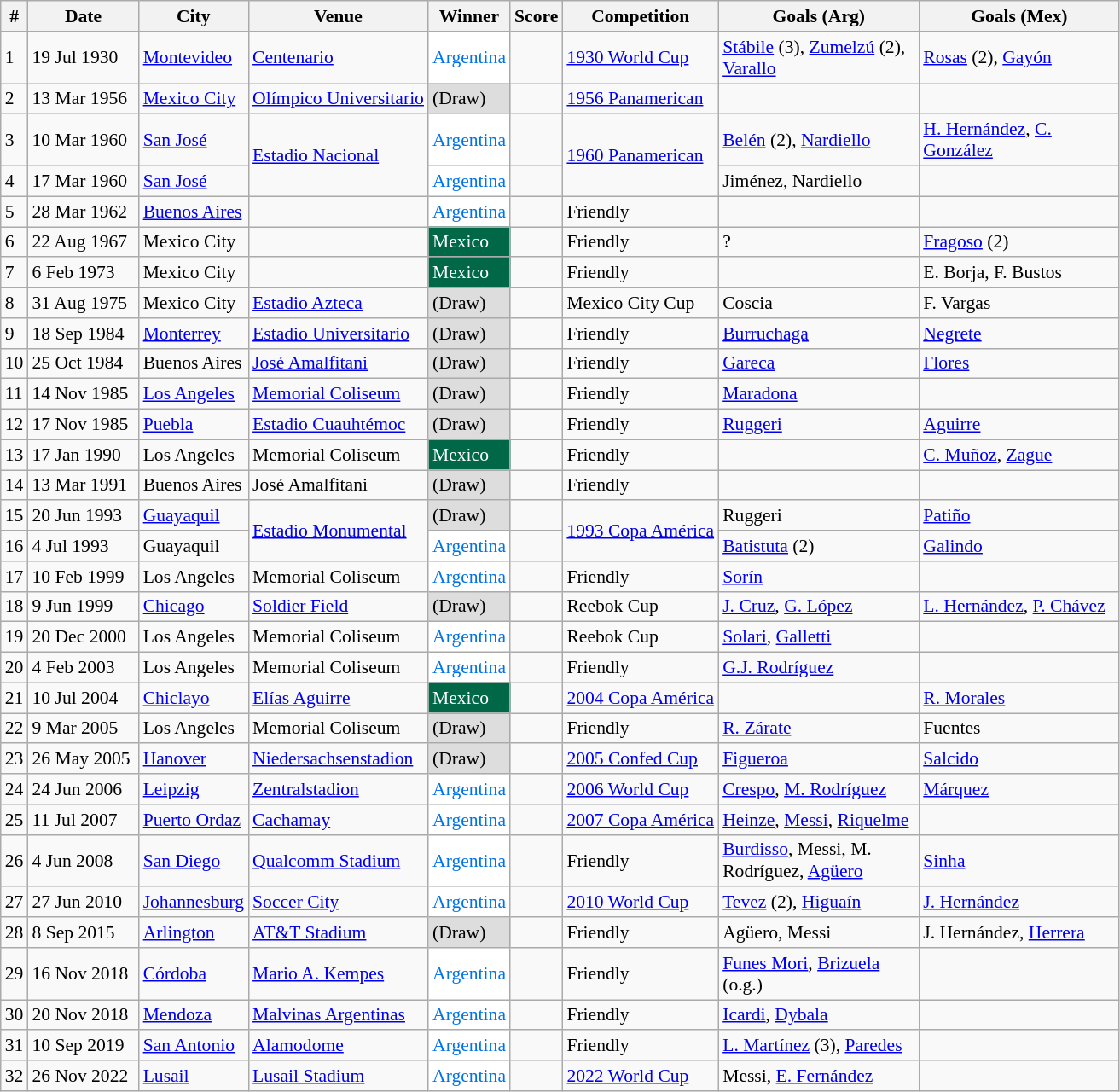<table class="wikitable sortable" style="width: ; font-size:90%">
<tr>
<th width= px>#</th>
<th width= 80px>Date</th>
<th width= px>City</th>
<th width= px>Venue</th>
<th>Winner</th>
<th width= px>Score</th>
<th width= px>Competition</th>
<th width=150px>Goals (Arg)</th>
<th width=150px>Goals (Mex)</th>
</tr>
<tr>
<td>1</td>
<td>19 Jul 1930</td>
<td><a href='#'>Montevideo</a></td>
<td><a href='#'>Centenario</a></td>
<td style= "background:white; color:#0074E7">Argentina</td>
<td></td>
<td><a href='#'>1930 World Cup</a></td>
<td><a href='#'>Stábile</a> (3), <a href='#'>Zumelzú</a> (2), <a href='#'>Varallo</a></td>
<td><a href='#'>Rosas</a> (2), <a href='#'>Gayón</a></td>
</tr>
<tr>
<td>2</td>
<td>13 Mar 1956</td>
<td><a href='#'>Mexico City</a></td>
<td><a href='#'>Olímpico Universitario</a></td>
<td style="background:#dddddd">(Draw)</td>
<td></td>
<td><a href='#'>1956 Panamerican</a></td>
<td></td>
<td></td>
</tr>
<tr>
<td>3</td>
<td>10 Mar 1960</td>
<td><a href='#'>San José</a></td>
<td rowspan="2"><a href='#'>Estadio Nacional</a></td>
<td style= "background:white; color:#0074E7">Argentina</td>
<td></td>
<td rowspan="2"><a href='#'>1960 Panamerican</a></td>
<td><a href='#'>Belén</a> (2), <a href='#'>Nardiello</a></td>
<td><a href='#'>H. Hernández</a>, <a href='#'>C. González</a></td>
</tr>
<tr>
<td>4</td>
<td>17 Mar 1960</td>
<td><a href='#'>San José</a></td>
<td style="background:white; color:#0074E7">Argentina</td>
<td></td>
<td>Jiménez, Nardiello</td>
<td></td>
</tr>
<tr>
<td>5</td>
<td>28 Mar 1962</td>
<td><a href='#'>Buenos Aires</a></td>
<td></td>
<td style= "background:white; color:#0074E7">Argentina</td>
<td></td>
<td>Friendly</td>
<td></td>
<td></td>
</tr>
<tr>
<td>6</td>
<td>22 Aug 1967</td>
<td>Mexico City</td>
<td></td>
<td style= "background:#006847 ; color:white">Mexico</td>
<td></td>
<td>Friendly</td>
<td>?</td>
<td><a href='#'>Fragoso</a> (2)</td>
</tr>
<tr>
<td>7</td>
<td>6 Feb 1973</td>
<td>Mexico City</td>
<td></td>
<td style= "background:#006847 ; color:white">Mexico</td>
<td></td>
<td>Friendly</td>
<td></td>
<td>E. Borja, F. Bustos</td>
</tr>
<tr>
<td>8</td>
<td>31 Aug 1975</td>
<td>Mexico City</td>
<td><a href='#'>Estadio Azteca</a></td>
<td style= "background:#dddddd; color:">(Draw) </td>
<td></td>
<td>Mexico City Cup</td>
<td>Coscia</td>
<td>F. Vargas</td>
</tr>
<tr>
<td>9</td>
<td>18 Sep 1984</td>
<td><a href='#'>Monterrey</a></td>
<td><a href='#'>Estadio Universitario</a></td>
<td style= "background:#dddddd; color:">(Draw)</td>
<td></td>
<td>Friendly</td>
<td><a href='#'>Burruchaga</a></td>
<td><a href='#'>Negrete</a></td>
</tr>
<tr>
<td>10</td>
<td>25 Oct 1984</td>
<td>Buenos Aires</td>
<td><a href='#'>José Amalfitani</a></td>
<td style= "background:#dddddd; color:">(Draw)  </td>
<td></td>
<td>Friendly</td>
<td><a href='#'>Gareca</a></td>
<td><a href='#'>Flores</a></td>
</tr>
<tr>
<td>11</td>
<td>14 Nov 1985</td>
<td><a href='#'>Los Angeles</a></td>
<td><a href='#'>Memorial Coliseum</a></td>
<td style= "background:#dddddd; color:">(Draw)</td>
<td></td>
<td>Friendly</td>
<td><a href='#'>Maradona</a></td>
<td></td>
</tr>
<tr>
<td>12</td>
<td>17 Nov 1985</td>
<td><a href='#'>Puebla</a></td>
<td><a href='#'>Estadio Cuauhtémoc</a></td>
<td style= "background:#dddddd; color:">(Draw)</td>
<td></td>
<td>Friendly</td>
<td><a href='#'>Ruggeri</a></td>
<td><a href='#'>Aguirre</a></td>
</tr>
<tr>
<td>13</td>
<td>17 Jan 1990</td>
<td>Los Angeles</td>
<td>Memorial Coliseum</td>
<td style= "background:#006847 ; color:white">Mexico</td>
<td></td>
<td>Friendly</td>
<td></td>
<td><a href='#'>C. Muñoz</a>, <a href='#'>Zague</a></td>
</tr>
<tr>
<td>14</td>
<td>13 Mar 1991</td>
<td>Buenos Aires</td>
<td>José Amalfitani</td>
<td style= "background:#dddddd; color:">(Draw)</td>
<td></td>
<td>Friendly</td>
<td></td>
<td></td>
</tr>
<tr>
<td>15</td>
<td>20 Jun 1993</td>
<td><a href='#'>Guayaquil</a></td>
<td rowspan="2"><a href='#'>Estadio Monumental</a></td>
<td style= "background:#dddddd; color:">(Draw)</td>
<td></td>
<td rowspan="2"><a href='#'>1993 Copa América</a></td>
<td>Ruggeri</td>
<td><a href='#'>Patiño</a></td>
</tr>
<tr>
<td>16</td>
<td>4 Jul 1993</td>
<td>Guayaquil</td>
<td style="background:white; color:#0074E7">Argentina</td>
<td></td>
<td><a href='#'>Batistuta</a> (2)</td>
<td><a href='#'>Galindo</a></td>
</tr>
<tr>
<td>17</td>
<td>10 Feb 1999</td>
<td>Los Angeles</td>
<td>Memorial Coliseum</td>
<td style= "background:white; color:#0074E7">Argentina</td>
<td></td>
<td>Friendly</td>
<td><a href='#'>Sorín</a></td>
<td></td>
</tr>
<tr>
<td>18</td>
<td>9 Jun 1999</td>
<td><a href='#'>Chicago</a></td>
<td><a href='#'>Soldier Field</a></td>
<td style= "background:#dddddd; color:">(Draw)</td>
<td></td>
<td>Reebok Cup</td>
<td><a href='#'>J. Cruz</a>, <a href='#'>G. López</a></td>
<td><a href='#'>L. Hernández</a>, <a href='#'>P. Chávez</a></td>
</tr>
<tr>
<td>19</td>
<td>20 Dec 2000</td>
<td>Los Angeles</td>
<td>Memorial Coliseum</td>
<td style= "background:white; color:#0074E7">Argentina</td>
<td></td>
<td>Reebok Cup</td>
<td><a href='#'>Solari</a>, <a href='#'>Galletti</a></td>
<td></td>
</tr>
<tr>
<td>20</td>
<td>4 Feb 2003</td>
<td>Los Angeles</td>
<td>Memorial Coliseum</td>
<td style= "background:white; color:#0074E7">Argentina</td>
<td></td>
<td>Friendly</td>
<td><a href='#'>G.J. Rodríguez</a></td>
<td></td>
</tr>
<tr>
<td>21</td>
<td>10 Jul 2004</td>
<td><a href='#'>Chiclayo</a></td>
<td><a href='#'>Elías Aguirre</a></td>
<td style= "background:#006847 ; color:white">Mexico</td>
<td></td>
<td><a href='#'>2004 Copa América</a></td>
<td></td>
<td><a href='#'>R. Morales</a></td>
</tr>
<tr>
<td>22</td>
<td>9 Mar 2005</td>
<td>Los Angeles</td>
<td>Memorial Coliseum</td>
<td style= "background:#dddddd; color:">(Draw)</td>
<td></td>
<td>Friendly</td>
<td><a href='#'>R. Zárate</a></td>
<td>Fuentes</td>
</tr>
<tr>
<td>23</td>
<td>26 May 2005</td>
<td><a href='#'>Hanover</a></td>
<td><a href='#'>Niedersachsenstadion</a></td>
<td style= "background:#dddddd; color:">(Draw) </td>
<td></td>
<td><a href='#'>2005 Confed Cup</a></td>
<td><a href='#'>Figueroa</a></td>
<td><a href='#'>Salcido</a></td>
</tr>
<tr>
<td>24</td>
<td>24 Jun 2006</td>
<td><a href='#'>Leipzig</a></td>
<td><a href='#'>Zentralstadion</a></td>
<td style= "background:white; color:#0074E7">Argentina</td>
<td></td>
<td><a href='#'>2006 World Cup</a></td>
<td><a href='#'>Crespo</a>, <a href='#'>M. Rodríguez</a></td>
<td><a href='#'>Márquez</a></td>
</tr>
<tr>
<td>25</td>
<td>11 Jul 2007</td>
<td><a href='#'>Puerto Ordaz</a></td>
<td><a href='#'>Cachamay</a></td>
<td style= "background:white; color:#0074E7">Argentina</td>
<td></td>
<td><a href='#'>2007 Copa América</a></td>
<td><a href='#'>Heinze</a>, <a href='#'>Messi</a>, <a href='#'>Riquelme</a></td>
<td></td>
</tr>
<tr>
<td>26</td>
<td>4 Jun 2008</td>
<td><a href='#'>San Diego</a></td>
<td><a href='#'>Qualcomm Stadium</a></td>
<td style= "background:white; color:#0074E7">Argentina</td>
<td></td>
<td>Friendly</td>
<td><a href='#'>Burdisso</a>, Messi, M. Rodríguez, <a href='#'>Agüero</a></td>
<td><a href='#'>Sinha</a></td>
</tr>
<tr>
<td>27</td>
<td>27 Jun 2010</td>
<td><a href='#'>Johannesburg</a></td>
<td><a href='#'>Soccer City</a></td>
<td style= "background:white; color:#0074E7">Argentina</td>
<td></td>
<td><a href='#'>2010 World Cup</a></td>
<td><a href='#'>Tevez</a> (2), <a href='#'>Higuaín</a></td>
<td><a href='#'>J. Hernández</a></td>
</tr>
<tr>
<td>28</td>
<td>8 Sep 2015</td>
<td><a href='#'>Arlington</a></td>
<td><a href='#'>AT&T Stadium</a></td>
<td style= "background:#dddddd; color:">(Draw)</td>
<td></td>
<td>Friendly</td>
<td>Agüero, Messi</td>
<td>J. Hernández, <a href='#'>Herrera</a></td>
</tr>
<tr>
<td>29</td>
<td>16 Nov 2018</td>
<td><a href='#'>Córdoba</a></td>
<td><a href='#'>Mario A. Kempes</a></td>
<td style= "background:white; color:#0074E7">Argentina</td>
<td></td>
<td>Friendly</td>
<td><a href='#'>Funes Mori</a>, <a href='#'>Brizuela</a> (o.g.)</td>
<td></td>
</tr>
<tr>
<td>30</td>
<td>20 Nov 2018</td>
<td><a href='#'>Mendoza</a></td>
<td><a href='#'>Malvinas Argentinas</a></td>
<td style= "background:white; color:#0074E7">Argentina</td>
<td></td>
<td>Friendly</td>
<td><a href='#'>Icardi</a>, <a href='#'>Dybala</a></td>
<td></td>
</tr>
<tr>
<td>31</td>
<td>10 Sep 2019</td>
<td><a href='#'>San Antonio</a></td>
<td><a href='#'>Alamodome</a></td>
<td style= "background:white; color:#0074E7">Argentina</td>
<td></td>
<td>Friendly</td>
<td><a href='#'>L. Martínez</a> (3), <a href='#'>Paredes</a></td>
<td></td>
</tr>
<tr>
<td>32</td>
<td>26 Nov 2022</td>
<td><a href='#'>Lusail</a></td>
<td><a href='#'>Lusail Stadium</a></td>
<td style= "background:white; color:#0074E7">Argentina</td>
<td></td>
<td><a href='#'>2022 World Cup</a></td>
<td>Messi, <a href='#'>E. Fernández</a></td>
<td></td>
</tr>
</table>
